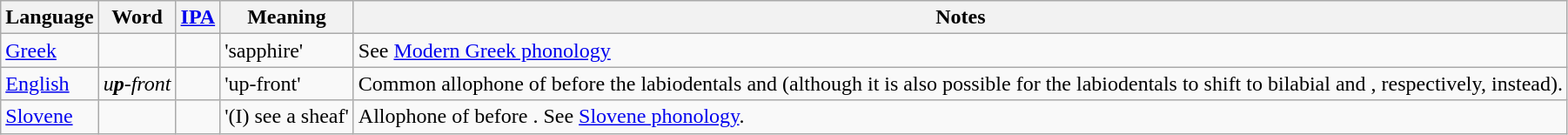<table class="wikitable">
<tr>
<th>Language</th>
<th>Word</th>
<th><a href='#'>IPA</a></th>
<th>Meaning</th>
<th>Notes</th>
</tr>
<tr>
<td><a href='#'>Greek</a></td>
<td></td>
<td></td>
<td>'sapphire'</td>
<td>See <a href='#'>Modern Greek phonology</a></td>
</tr>
<tr>
<td><a href='#'>English</a></td>
<td><em>u<strong>p</strong>-front</em></td>
<td></td>
<td>'up-front'</td>
<td>Common allophone of  before the labiodentals  and  (although it is also possible for the labiodentals to shift to bilabial  and , respectively, instead).</td>
</tr>
<tr>
<td><a href='#'>Slovene</a></td>
<td></td>
<td></td>
<td>'(I) see a sheaf'</td>
<td>Allophone of  before . See <a href='#'>Slovene phonology</a>.</td>
</tr>
</table>
